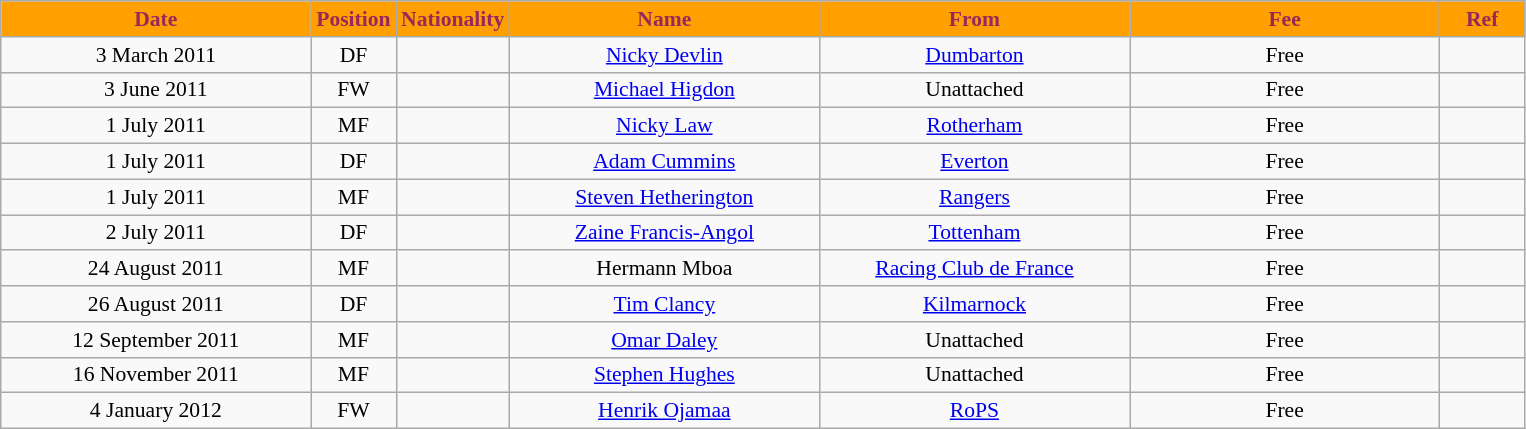<table class="wikitable" style="text-align:center; font-size:90%">
<tr>
<th style="background:#ffa000; color:#98285c; width:200px;">Date</th>
<th style="background:#ffa000; color:#98285c; width:50px;">Position</th>
<th style="background:#ffa000; color:#98285c; width:50px;">Nationality</th>
<th style="background:#ffa000; color:#98285c; width:200px;">Name</th>
<th style="background:#ffa000; color:#98285c; width:200px;">From</th>
<th style="background:#ffa000; color:#98285c; width:200px;">Fee</th>
<th style="background:#ffa000; color:#98285c; width:50px;">Ref</th>
</tr>
<tr>
<td>3 March 2011 </td>
<td>DF</td>
<td></td>
<td><a href='#'>Nicky Devlin</a></td>
<td><a href='#'>Dumbarton</a></td>
<td>Free</td>
<td></td>
</tr>
<tr>
<td>3 June 2011</td>
<td>FW</td>
<td></td>
<td><a href='#'>Michael Higdon</a></td>
<td>Unattached</td>
<td>Free</td>
<td></td>
</tr>
<tr>
<td>1 July 2011</td>
<td>MF</td>
<td></td>
<td><a href='#'>Nicky Law</a></td>
<td><a href='#'>Rotherham</a></td>
<td>Free</td>
<td></td>
</tr>
<tr>
<td>1 July 2011</td>
<td>DF</td>
<td></td>
<td><a href='#'>Adam Cummins</a></td>
<td><a href='#'>Everton</a></td>
<td>Free</td>
<td></td>
</tr>
<tr>
<td>1 July 2011</td>
<td>MF</td>
<td></td>
<td><a href='#'>Steven Hetherington</a></td>
<td><a href='#'>Rangers</a></td>
<td>Free</td>
<td></td>
</tr>
<tr>
<td>2 July 2011</td>
<td>DF</td>
<td></td>
<td><a href='#'>Zaine Francis-Angol</a></td>
<td><a href='#'>Tottenham</a></td>
<td>Free</td>
<td></td>
</tr>
<tr>
<td>24 August 2011</td>
<td>MF</td>
<td></td>
<td>Hermann Mboa</td>
<td><a href='#'>Racing Club de France</a></td>
<td>Free</td>
<td></td>
</tr>
<tr>
<td>26 August 2011</td>
<td>DF</td>
<td></td>
<td><a href='#'>Tim Clancy</a></td>
<td><a href='#'>Kilmarnock</a></td>
<td>Free</td>
<td></td>
</tr>
<tr>
<td>12 September 2011</td>
<td>MF</td>
<td></td>
<td><a href='#'>Omar Daley</a></td>
<td>Unattached</td>
<td>Free</td>
<td></td>
</tr>
<tr>
<td>16 November 2011</td>
<td>MF</td>
<td></td>
<td><a href='#'>Stephen Hughes</a></td>
<td>Unattached</td>
<td>Free</td>
<td></td>
</tr>
<tr>
<td>4 January 2012</td>
<td>FW</td>
<td></td>
<td><a href='#'>Henrik Ojamaa</a></td>
<td><a href='#'>RoPS</a></td>
<td>Free</td>
<td></td>
</tr>
</table>
